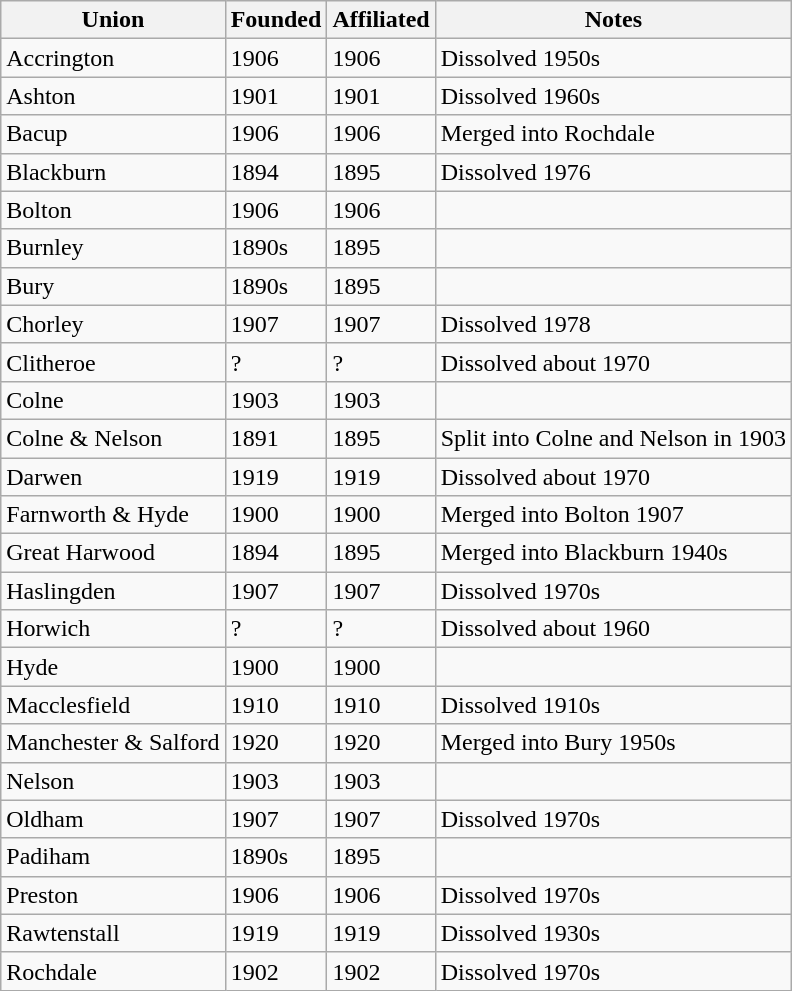<table class="wikitable sortable">
<tr>
<th>Union</th>
<th>Founded</th>
<th>Affiliated</th>
<th>Notes</th>
</tr>
<tr>
<td>Accrington</td>
<td>1906</td>
<td>1906</td>
<td>Dissolved 1950s</td>
</tr>
<tr>
<td>Ashton</td>
<td>1901</td>
<td>1901</td>
<td>Dissolved 1960s</td>
</tr>
<tr>
<td>Bacup</td>
<td>1906</td>
<td>1906</td>
<td>Merged into Rochdale</td>
</tr>
<tr>
<td>Blackburn</td>
<td>1894</td>
<td>1895</td>
<td>Dissolved 1976</td>
</tr>
<tr>
<td>Bolton</td>
<td>1906</td>
<td>1906</td>
<td></td>
</tr>
<tr>
<td>Burnley</td>
<td>1890s</td>
<td>1895</td>
<td></td>
</tr>
<tr>
<td>Bury</td>
<td>1890s</td>
<td>1895</td>
<td></td>
</tr>
<tr>
<td>Chorley</td>
<td>1907</td>
<td>1907</td>
<td>Dissolved 1978</td>
</tr>
<tr>
<td>Clitheroe</td>
<td>?</td>
<td>?</td>
<td>Dissolved about 1970</td>
</tr>
<tr>
<td>Colne</td>
<td>1903</td>
<td>1903</td>
<td></td>
</tr>
<tr>
<td>Colne & Nelson</td>
<td>1891</td>
<td>1895</td>
<td>Split into Colne and Nelson in 1903</td>
</tr>
<tr>
<td>Darwen</td>
<td>1919</td>
<td>1919</td>
<td>Dissolved about 1970</td>
</tr>
<tr>
<td>Farnworth & Hyde</td>
<td>1900</td>
<td>1900</td>
<td>Merged into Bolton 1907</td>
</tr>
<tr>
<td>Great Harwood</td>
<td>1894</td>
<td>1895</td>
<td>Merged into Blackburn 1940s</td>
</tr>
<tr>
<td>Haslingden</td>
<td>1907</td>
<td>1907</td>
<td>Dissolved 1970s</td>
</tr>
<tr>
<td>Horwich</td>
<td>?</td>
<td>?</td>
<td>Dissolved about 1960</td>
</tr>
<tr>
<td>Hyde</td>
<td>1900</td>
<td>1900</td>
<td></td>
</tr>
<tr>
<td>Macclesfield</td>
<td>1910</td>
<td>1910</td>
<td>Dissolved 1910s</td>
</tr>
<tr>
<td>Manchester & Salford</td>
<td>1920</td>
<td>1920</td>
<td>Merged into Bury 1950s</td>
</tr>
<tr>
<td>Nelson</td>
<td>1903</td>
<td>1903</td>
<td></td>
</tr>
<tr>
<td>Oldham</td>
<td>1907</td>
<td>1907</td>
<td>Dissolved 1970s</td>
</tr>
<tr>
<td>Padiham</td>
<td>1890s</td>
<td>1895</td>
<td></td>
</tr>
<tr>
<td>Preston</td>
<td>1906</td>
<td>1906</td>
<td>Dissolved 1970s</td>
</tr>
<tr>
<td>Rawtenstall</td>
<td>1919</td>
<td>1919</td>
<td>Dissolved 1930s</td>
</tr>
<tr>
<td>Rochdale</td>
<td>1902</td>
<td>1902</td>
<td>Dissolved 1970s</td>
</tr>
</table>
